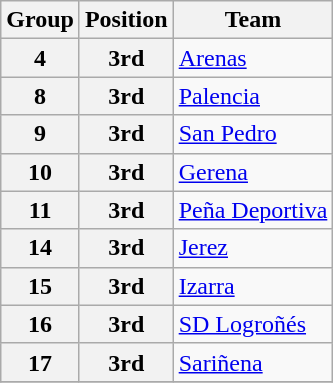<table class="wikitable">
<tr>
<th>Group</th>
<th>Position</th>
<th>Team</th>
</tr>
<tr>
<th>4</th>
<th>3rd</th>
<td><a href='#'>Arenas</a></td>
</tr>
<tr>
<th>8</th>
<th>3rd</th>
<td><a href='#'>Palencia</a></td>
</tr>
<tr>
<th>9</th>
<th>3rd</th>
<td><a href='#'>San Pedro</a></td>
</tr>
<tr>
<th>10</th>
<th>3rd</th>
<td><a href='#'>Gerena</a></td>
</tr>
<tr>
<th>11</th>
<th>3rd</th>
<td><a href='#'>Peña Deportiva</a></td>
</tr>
<tr>
<th>14</th>
<th>3rd</th>
<td><a href='#'>Jerez</a></td>
</tr>
<tr>
<th>15</th>
<th>3rd</th>
<td><a href='#'>Izarra</a></td>
</tr>
<tr>
<th>16</th>
<th>3rd</th>
<td><a href='#'>SD Logroñés</a></td>
</tr>
<tr>
<th>17</th>
<th>3rd</th>
<td><a href='#'>Sariñena</a></td>
</tr>
<tr>
</tr>
</table>
